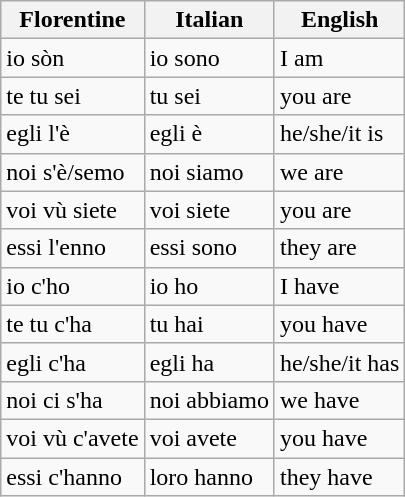<table class="wikitable">
<tr>
<th>Florentine</th>
<th>Italian</th>
<th>English</th>
</tr>
<tr>
<td>io sòn</td>
<td>io sono</td>
<td>I am</td>
</tr>
<tr>
<td>te tu sei</td>
<td>tu sei</td>
<td>you are</td>
</tr>
<tr>
<td>egli l'è</td>
<td>egli è</td>
<td>he/she/it is</td>
</tr>
<tr>
<td>noi s'è/semo</td>
<td>noi siamo</td>
<td>we are</td>
</tr>
<tr>
<td>voi vù siete</td>
<td>voi siete</td>
<td>you are</td>
</tr>
<tr>
<td>essi l'enno</td>
<td>essi sono</td>
<td>they are</td>
</tr>
<tr>
<td>io c'ho</td>
<td>io ho</td>
<td>I have</td>
</tr>
<tr>
<td>te tu c'ha</td>
<td>tu hai</td>
<td>you have</td>
</tr>
<tr>
<td>egli c'ha</td>
<td>egli ha</td>
<td>he/she/it has</td>
</tr>
<tr>
<td>noi ci s'ha</td>
<td>noi abbiamo</td>
<td>we have</td>
</tr>
<tr>
<td>voi vù c'avete</td>
<td>voi avete</td>
<td>you have</td>
</tr>
<tr>
<td>essi c'hanno</td>
<td>loro hanno</td>
<td>they have</td>
</tr>
</table>
